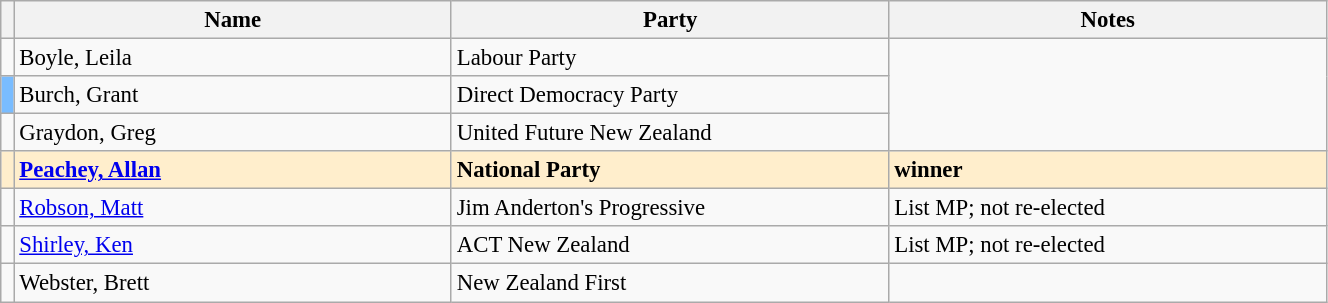<table class="wikitable" width="70%" style="font-size:95%;">
<tr>
<th width=1%></th>
<th width=33%>Name</th>
<th width=33%>Party</th>
<th width=33%>Notes</th>
</tr>
<tr -->
<td bgcolor=></td>
<td>Boyle, Leila</td>
<td>Labour Party</td>
</tr>
<tr -->
<td bgcolor=#79bcff></td>
<td>Burch, Grant</td>
<td>Direct Democracy Party</td>
</tr>
<tr -->
<td bgcolor=></td>
<td>Graydon, Greg</td>
<td>United Future New Zealand</td>
</tr>
<tr ---- bgcolor=#FFEECC>
<td bgcolor=></td>
<td><strong><a href='#'>Peachey, Allan</a></strong></td>
<td><strong>National Party</strong></td>
<td><strong>winner</strong></td>
</tr>
<tr -->
<td bgcolor=></td>
<td><a href='#'>Robson, Matt</a></td>
<td>Jim Anderton's Progressive</td>
<td>List MP; not re-elected</td>
</tr>
<tr -->
<td bgcolor=></td>
<td><a href='#'>Shirley, Ken</a></td>
<td>ACT New Zealand</td>
<td>List MP; not re-elected</td>
</tr>
<tr -->
<td bgcolor=></td>
<td>Webster, Brett</td>
<td>New Zealand First</td>
</tr>
</table>
